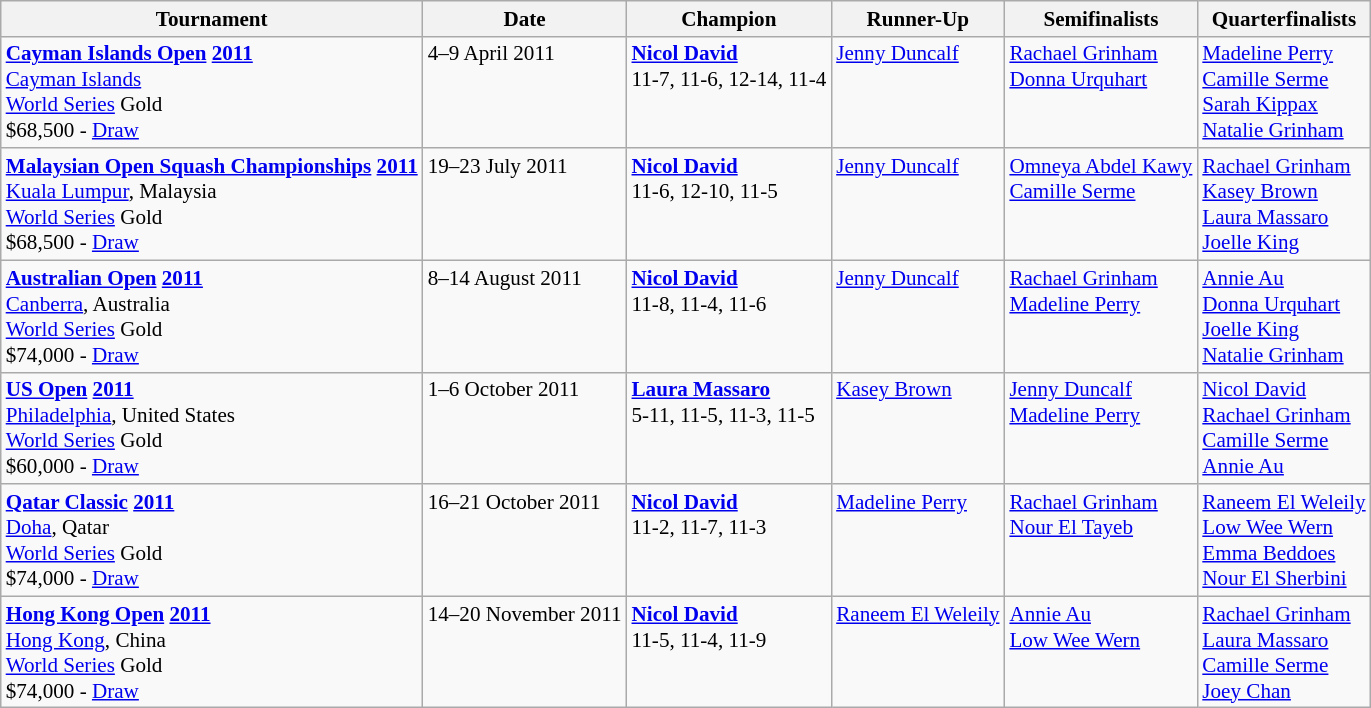<table class="wikitable" style="font-size:88%">
<tr>
<th>Tournament</th>
<th>Date</th>
<th>Champion</th>
<th>Runner-Up</th>
<th>Semifinalists</th>
<th>Quarterfinalists</th>
</tr>
<tr valign=top>
<td><strong><a href='#'>Cayman Islands Open</a> <a href='#'>2011</a></strong><br> <a href='#'>Cayman Islands</a><br><a href='#'>World Series</a> Gold<br>$68,500 - <a href='#'>Draw</a></td>
<td>4–9 April 2011</td>
<td> <strong><a href='#'>Nicol David</a></strong><br>11-7, 11-6, 12-14, 11-4</td>
<td> <a href='#'>Jenny Duncalf</a></td>
<td> <a href='#'>Rachael Grinham</a><br> <a href='#'>Donna Urquhart</a></td>
<td> <a href='#'>Madeline Perry</a><br> <a href='#'>Camille Serme</a><br> <a href='#'>Sarah Kippax</a><br> <a href='#'>Natalie Grinham</a></td>
</tr>
<tr valign=top>
<td><strong><a href='#'>Malaysian Open Squash Championships</a> <a href='#'>2011</a></strong><br> <a href='#'>Kuala Lumpur</a>, Malaysia<br><a href='#'>World Series</a> Gold<br>$68,500 - <a href='#'>Draw</a></td>
<td>19–23 July 2011</td>
<td> <strong><a href='#'>Nicol David</a></strong><br>11-6, 12-10, 11-5</td>
<td> <a href='#'>Jenny Duncalf</a></td>
<td> <a href='#'>Omneya Abdel Kawy</a><br> <a href='#'>Camille Serme</a></td>
<td> <a href='#'>Rachael Grinham</a><br> <a href='#'>Kasey Brown</a><br> <a href='#'>Laura Massaro</a><br> <a href='#'>Joelle King</a></td>
</tr>
<tr valign=top>
<td><strong><a href='#'>Australian Open</a> <a href='#'>2011</a></strong><br> <a href='#'>Canberra</a>, Australia<br><a href='#'>World Series</a> Gold<br>$74,000 - <a href='#'>Draw</a></td>
<td>8–14 August 2011</td>
<td> <strong><a href='#'>Nicol David</a></strong><br>11-8, 11-4, 11-6</td>
<td> <a href='#'>Jenny Duncalf</a></td>
<td> <a href='#'>Rachael Grinham</a><br> <a href='#'>Madeline Perry</a></td>
<td> <a href='#'>Annie Au</a><br> <a href='#'>Donna Urquhart</a><br> <a href='#'>Joelle King</a><br> <a href='#'>Natalie Grinham</a></td>
</tr>
<tr valign=top>
<td><strong><a href='#'>US Open</a> <a href='#'>2011</a></strong><br> <a href='#'>Philadelphia</a>, United States<br><a href='#'>World Series</a> Gold<br>$60,000 - <a href='#'>Draw</a></td>
<td>1–6 October 2011</td>
<td> <strong><a href='#'>Laura Massaro</a></strong><br>5-11, 11-5, 11-3, 11-5</td>
<td> <a href='#'>Kasey Brown</a></td>
<td> <a href='#'>Jenny Duncalf</a><br> <a href='#'>Madeline Perry</a></td>
<td> <a href='#'>Nicol David</a><br> <a href='#'>Rachael Grinham</a><br> <a href='#'>Camille Serme</a><br> <a href='#'>Annie Au</a></td>
</tr>
<tr valign=top>
<td><strong><a href='#'>Qatar Classic</a> <a href='#'>2011</a></strong><br> <a href='#'>Doha</a>, Qatar<br><a href='#'>World Series</a> Gold<br>$74,000 - <a href='#'>Draw</a></td>
<td>16–21 October 2011</td>
<td> <strong><a href='#'>Nicol David</a></strong><br>11-2, 11-7, 11-3</td>
<td> <a href='#'>Madeline Perry</a></td>
<td> <a href='#'>Rachael Grinham</a><br> <a href='#'>Nour El Tayeb</a></td>
<td> <a href='#'>Raneem El Weleily</a><br> <a href='#'>Low Wee Wern</a><br> <a href='#'>Emma Beddoes</a><br> <a href='#'>Nour El Sherbini</a></td>
</tr>
<tr valign=top>
<td><strong><a href='#'>Hong Kong Open</a> <a href='#'>2011</a></strong><br> <a href='#'>Hong Kong</a>, China<br><a href='#'>World Series</a> Gold<br>$74,000 - <a href='#'>Draw</a></td>
<td>14–20 November 2011</td>
<td> <strong><a href='#'>Nicol David</a></strong><br>11-5, 11-4, 11-9</td>
<td> <a href='#'>Raneem El Weleily</a></td>
<td> <a href='#'>Annie Au</a><br> <a href='#'>Low Wee Wern</a></td>
<td> <a href='#'>Rachael Grinham</a><br> <a href='#'>Laura Massaro</a><br> <a href='#'>Camille Serme</a><br> <a href='#'>Joey Chan</a></td>
</tr>
</table>
